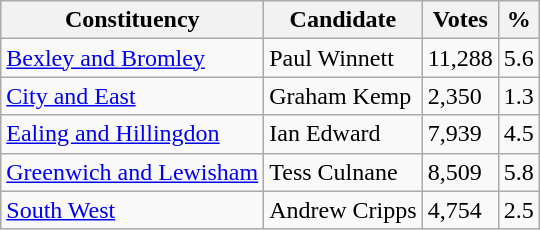<table class="wikitable sortable">
<tr>
<th>Constituency</th>
<th>Candidate</th>
<th>Votes</th>
<th>%</th>
</tr>
<tr>
<td><a href='#'>Bexley and Bromley</a></td>
<td>Paul Winnett</td>
<td>11,288</td>
<td>5.6</td>
</tr>
<tr>
<td><a href='#'>City and East</a></td>
<td>Graham Kemp</td>
<td>2,350</td>
<td>1.3</td>
</tr>
<tr>
<td><a href='#'>Ealing and Hillingdon</a></td>
<td>Ian Edward</td>
<td>7,939</td>
<td>4.5</td>
</tr>
<tr>
<td><a href='#'>Greenwich and Lewisham</a></td>
<td>Tess Culnane</td>
<td>8,509</td>
<td>5.8</td>
</tr>
<tr>
<td><a href='#'>South West</a></td>
<td>Andrew Cripps</td>
<td>4,754</td>
<td>2.5</td>
</tr>
</table>
